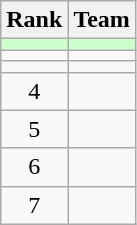<table class="wikitable">
<tr>
<th>Rank</th>
<th>Team</th>
</tr>
<tr bgcolor=ccffcc>
<td align=center></td>
<td></td>
</tr>
<tr>
<td align=center></td>
<td></td>
</tr>
<tr>
<td align=center></td>
<td></td>
</tr>
<tr>
<td align=center>4</td>
<td></td>
</tr>
<tr>
<td align=center>5</td>
<td></td>
</tr>
<tr>
<td align=center>6</td>
<td></td>
</tr>
<tr>
<td align=center>7</td>
<td></td>
</tr>
</table>
